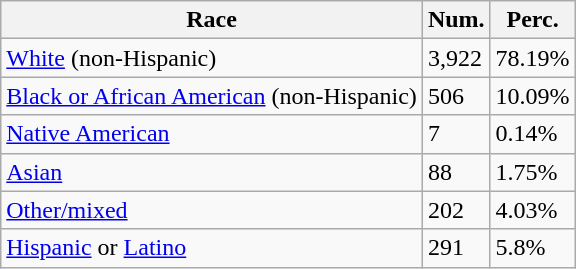<table class="wikitable">
<tr>
<th>Race</th>
<th>Num.</th>
<th>Perc.</th>
</tr>
<tr>
<td><a href='#'>White</a> (non-Hispanic)</td>
<td>3,922</td>
<td>78.19%</td>
</tr>
<tr>
<td><a href='#'>Black or African American</a> (non-Hispanic)</td>
<td>506</td>
<td>10.09%</td>
</tr>
<tr>
<td><a href='#'>Native American</a></td>
<td>7</td>
<td>0.14%</td>
</tr>
<tr>
<td><a href='#'>Asian</a></td>
<td>88</td>
<td>1.75%</td>
</tr>
<tr>
<td><a href='#'>Other/mixed</a></td>
<td>202</td>
<td>4.03%</td>
</tr>
<tr>
<td><a href='#'>Hispanic</a> or <a href='#'>Latino</a></td>
<td>291</td>
<td>5.8%</td>
</tr>
</table>
